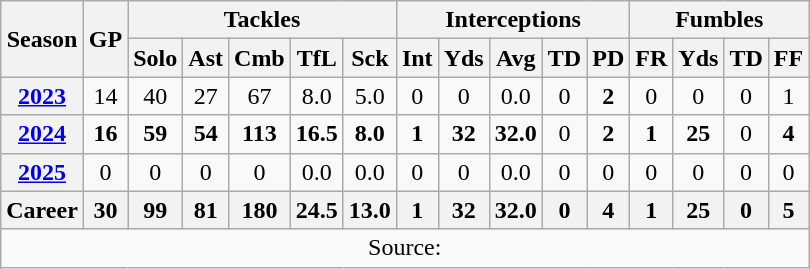<table class="wikitable" style="text-align:center;">
<tr>
<th rowspan="2">Season</th>
<th rowspan="2">GP</th>
<th colspan="5">Tackles</th>
<th colspan="5">Interceptions</th>
<th colspan="4">Fumbles</th>
</tr>
<tr>
<th>Solo</th>
<th>Ast</th>
<th>Cmb</th>
<th>TfL</th>
<th>Sck</th>
<th>Int</th>
<th>Yds</th>
<th>Avg</th>
<th>TD</th>
<th>PD</th>
<th>FR</th>
<th>Yds</th>
<th>TD</th>
<th>FF</th>
</tr>
<tr>
<th><a href='#'>2023</a></th>
<td>14</td>
<td>40</td>
<td>27</td>
<td>67</td>
<td>8.0</td>
<td>5.0</td>
<td>0</td>
<td>0</td>
<td>0.0</td>
<td>0</td>
<td><strong>2</strong></td>
<td>0</td>
<td>0</td>
<td>0</td>
<td>1</td>
</tr>
<tr>
<th><a href='#'>2024</a></th>
<td><strong>16</strong></td>
<td><strong>59</strong></td>
<td><strong>54</strong></td>
<td><strong>113</strong></td>
<td><strong>16.5</strong></td>
<td><strong>8.0</strong></td>
<td><strong>1</strong></td>
<td><strong>32</strong></td>
<td><strong>32.0</strong></td>
<td>0</td>
<td><strong>2</strong></td>
<td><strong>1</strong></td>
<td><strong>25</strong></td>
<td>0</td>
<td><strong>4</strong></td>
</tr>
<tr>
<th><a href='#'>2025</a></th>
<td>0</td>
<td>0</td>
<td>0</td>
<td>0</td>
<td>0.0</td>
<td>0.0</td>
<td>0</td>
<td>0</td>
<td>0.0</td>
<td>0</td>
<td>0</td>
<td>0</td>
<td>0</td>
<td>0</td>
<td>0</td>
</tr>
<tr>
<th>Career</th>
<th>30</th>
<th>99</th>
<th>81</th>
<th>180</th>
<th>24.5</th>
<th>13.0</th>
<th>1</th>
<th>32</th>
<th>32.0</th>
<th>0</th>
<th>4</th>
<th>1</th>
<th>25</th>
<th>0</th>
<th>5</th>
</tr>
<tr>
<td colspan="16">Source:</td>
</tr>
</table>
